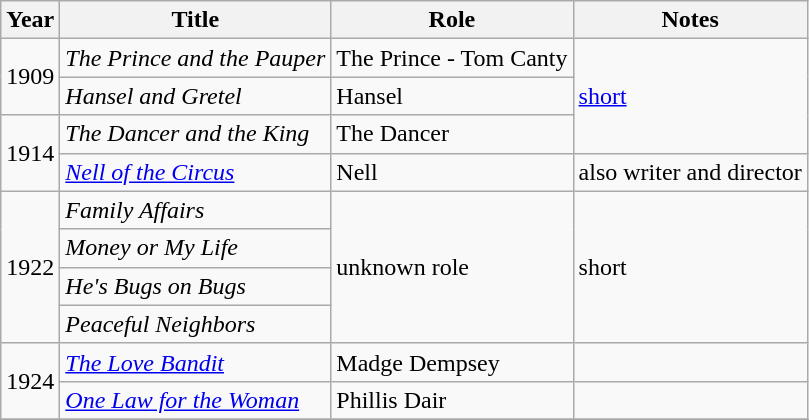<table class="wikitable sortable">
<tr>
<th>Year</th>
<th>Title</th>
<th>Role</th>
<th class="unsortable">Notes</th>
</tr>
<tr>
<td rowspan="2">1909</td>
<td><em>The Prince and the Pauper</em></td>
<td>The Prince - Tom Canty</td>
<td rowspan="3"><a href='#'>short</a></td>
</tr>
<tr>
<td><em>Hansel and Gretel</em></td>
<td>Hansel</td>
</tr>
<tr>
<td rowspan="2">1914</td>
<td><em>The Dancer and the King</em></td>
<td>The Dancer</td>
</tr>
<tr>
<td><em><a href='#'>Nell of the Circus</a></em></td>
<td>Nell</td>
<td>also writer and director</td>
</tr>
<tr>
<td rowspan="4">1922</td>
<td><em>Family Affairs</em></td>
<td rowspan="4">unknown role</td>
<td rowspan="4">short</td>
</tr>
<tr>
<td><em>Money or My Life</em></td>
</tr>
<tr>
<td><em>He's Bugs on Bugs</em></td>
</tr>
<tr>
<td><em>Peaceful Neighbors</em></td>
</tr>
<tr>
<td rowspan="2">1924</td>
<td><em><a href='#'>The Love Bandit</a></em></td>
<td>Madge Dempsey</td>
<td></td>
</tr>
<tr>
<td><em><a href='#'>One Law for the Woman</a></em></td>
<td>Phillis Dair</td>
<td></td>
</tr>
<tr>
</tr>
</table>
